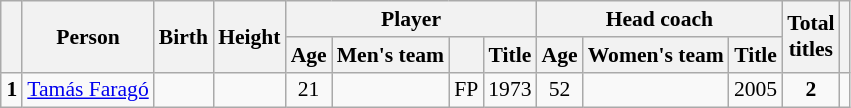<table class="wikitable sortable" style="text-align: center; font-size: 90%; margin-left: 1em;">
<tr>
<th rowspan="2"></th>
<th rowspan="2">Person</th>
<th rowspan="2">Birth</th>
<th rowspan="2">Height</th>
<th colspan="4">Player</th>
<th colspan="3">Head coach</th>
<th rowspan="2">Total<br>titles</th>
<th rowspan="2"></th>
</tr>
<tr>
<th>Age</th>
<th>Men's team</th>
<th></th>
<th>Title</th>
<th>Age</th>
<th>Women's team</th>
<th>Title</th>
</tr>
<tr>
<td><strong>1</strong></td>
<td style="text-align: left;" data-sort-value="Faragó, Tamás"><a href='#'>Tamás Faragó</a></td>
<td></td>
<td></td>
<td>21</td>
<td style="text-align: left;"></td>
<td>FP</td>
<td style="text-align: left;">1973</td>
<td>52</td>
<td style="text-align: left;"></td>
<td style="text-align: left;">2005</td>
<td><strong>2</strong></td>
<td></td>
</tr>
</table>
